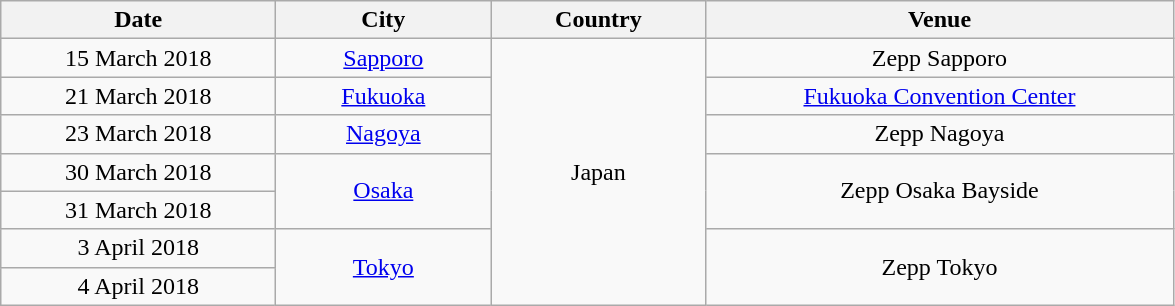<table class="wikitable" style="text-align:center;">
<tr>
<th scope="col" style="width:11em;">Date</th>
<th scope="col" style="width:8.5em;">City</th>
<th scope="col" style="width:8.5em;">Country</th>
<th scope="col" style="width:19em;">Venue</th>
</tr>
<tr>
<td>15 March 2018</td>
<td><a href='#'>Sapporo</a></td>
<td rowspan="7">Japan</td>
<td>Zepp Sapporo</td>
</tr>
<tr>
<td>21 March 2018</td>
<td><a href='#'>Fukuoka</a></td>
<td><a href='#'>Fukuoka Convention Center</a></td>
</tr>
<tr>
<td>23 March 2018</td>
<td><a href='#'>Nagoya</a></td>
<td>Zepp Nagoya</td>
</tr>
<tr>
<td>30 March 2018</td>
<td rowspan="2"><a href='#'>Osaka</a></td>
<td rowspan="2">Zepp Osaka Bayside</td>
</tr>
<tr>
<td>31 March 2018</td>
</tr>
<tr>
<td>3 April 2018</td>
<td rowspan="2"><a href='#'>Tokyo</a></td>
<td rowspan="2">Zepp Tokyo</td>
</tr>
<tr>
<td>4 April 2018</td>
</tr>
</table>
